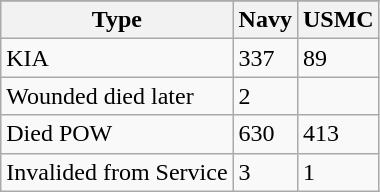<table class="wikitable">
<tr>
</tr>
<tr>
<th>Type</th>
<th>Navy</th>
<th>USMC</th>
</tr>
<tr>
<td>KIA</td>
<td>337</td>
<td>89</td>
</tr>
<tr>
<td>Wounded died later</td>
<td>2</td>
<td></td>
</tr>
<tr>
<td>Died POW</td>
<td>630</td>
<td>413</td>
</tr>
<tr>
<td>Invalided from Service</td>
<td>3</td>
<td>1</td>
</tr>
</table>
